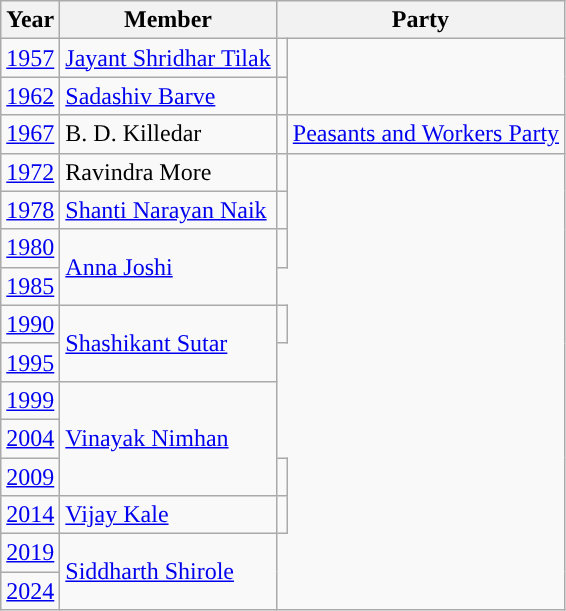<table class="wikitable">
<tr>
<th>Year</th>
<th>Member</th>
<th colspan="2">Party</th>
</tr>
<tr>
<td><a href='#'>1957</a></td>
<td><a href='#'>Jayant Shridhar Tilak</a></td>
<td></td>
</tr>
<tr>
<td><a href='#'>1962</a></td>
<td><a href='#'>Sadashiv Barve</a></td>
<td></td>
</tr>
<tr>
<td><a href='#'>1967</a></td>
<td>B. D. Killedar</td>
<td style="background-color: "></td>
<td><a href='#'>Peasants and Workers Party</a></td>
</tr>
<tr>
<td><a href='#'>1972</a></td>
<td>Ravindra More</td>
<td></td>
</tr>
<tr>
<td><a href='#'>1978</a></td>
<td><a href='#'>Shanti Narayan Naik</a></td>
<td></td>
</tr>
<tr>
<td><a href='#'>1980</a></td>
<td rowspan="2"><a href='#'>Anna Joshi</a></td>
<td></td>
</tr>
<tr>
<td><a href='#'>1985</a></td>
</tr>
<tr>
<td><a href='#'>1990</a></td>
<td rowspan="2"><a href='#'>Shashikant Sutar</a></td>
<td></td>
</tr>
<tr>
<td><a href='#'>1995</a></td>
</tr>
<tr>
<td><a href='#'>1999</a></td>
<td rowspan="3"><a href='#'>Vinayak Nimhan</a></td>
</tr>
<tr>
<td><a href='#'>2004</a></td>
</tr>
<tr>
<td><a href='#'>2009</a></td>
<td></td>
</tr>
<tr>
<td><a href='#'>2014</a></td>
<td><a href='#'>Vijay Kale</a></td>
<td></td>
</tr>
<tr>
<td><a href='#'>2019</a></td>
<td rowspan="2"><a href='#'>Siddharth Shirole</a></td>
</tr>
<tr>
<td><a href='#'>2024</a></td>
</tr>
</table>
